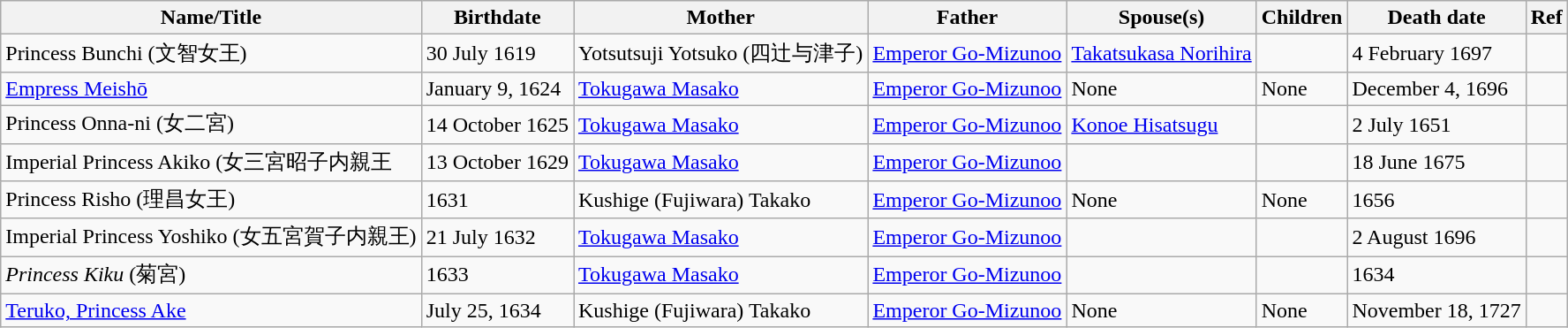<table class="wikitable">
<tr>
<th>Name/Title</th>
<th>Birthdate</th>
<th>Mother</th>
<th>Father</th>
<th>Spouse(s)</th>
<th>Children</th>
<th>Death date</th>
<th>Ref</th>
</tr>
<tr>
<td>Princess Bunchi (文智女王)</td>
<td>30 July 1619</td>
<td>Yotsutsuji Yotsuko (四辻与津子)</td>
<td><a href='#'>Emperor Go-Mizunoo</a></td>
<td><a href='#'>Takatsukasa Norihira</a></td>
<td></td>
<td>4 February 1697</td>
<td></td>
</tr>
<tr>
<td><a href='#'>Empress Meishō</a></td>
<td>January 9, 1624</td>
<td><a href='#'>Tokugawa Masako</a></td>
<td><a href='#'>Emperor Go-Mizunoo</a></td>
<td>None</td>
<td>None</td>
<td>December 4, 1696</td>
<td></td>
</tr>
<tr>
<td>Princess Onna-ni (女二宮)</td>
<td>14 October 1625</td>
<td><a href='#'>Tokugawa Masako</a></td>
<td><a href='#'>Emperor Go-Mizunoo</a></td>
<td><a href='#'>Konoe Hisatsugu</a></td>
<td></td>
<td>2 July 1651</td>
<td></td>
</tr>
<tr>
<td>Imperial Princess Akiko (女三宮昭子内親王</td>
<td>13 October 1629</td>
<td><a href='#'>Tokugawa Masako</a></td>
<td><a href='#'>Emperor Go-Mizunoo</a></td>
<td></td>
<td></td>
<td>18 June 1675</td>
<td></td>
</tr>
<tr>
<td>Princess Risho (理昌女王)</td>
<td>1631</td>
<td>Kushige (Fujiwara) Takako</td>
<td><a href='#'>Emperor Go-Mizunoo</a></td>
<td>None</td>
<td>None</td>
<td>1656</td>
<td></td>
</tr>
<tr>
<td>Imperial Princess Yoshiko (女五宮賀子内親王)</td>
<td>21 July 1632</td>
<td><a href='#'>Tokugawa Masako</a></td>
<td><a href='#'>Emperor Go-Mizunoo</a></td>
<td></td>
<td></td>
<td>2 August 1696</td>
<td></td>
</tr>
<tr>
<td><em>Princess Kiku</em> (菊宮)</td>
<td>1633</td>
<td><a href='#'>Tokugawa Masako</a></td>
<td><a href='#'>Emperor Go-Mizunoo</a></td>
<td></td>
<td></td>
<td>1634</td>
<td></td>
</tr>
<tr>
<td><a href='#'>Teruko, Princess Ake</a></td>
<td>July 25, 1634</td>
<td>Kushige (Fujiwara) Takako</td>
<td><a href='#'>Emperor Go-Mizunoo</a></td>
<td>None</td>
<td>None</td>
<td>November 18, 1727</td>
<td></td>
</tr>
</table>
